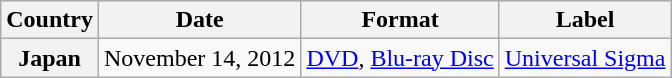<table class="wikitable plainrowheaders">
<tr>
<th scope="col">Country</th>
<th>Date</th>
<th>Format</th>
<th>Label</th>
</tr>
<tr>
<th scope="row">Japan</th>
<td>November 14, 2012</td>
<td><a href='#'>DVD</a>, <a href='#'>Blu-ray Disc</a></td>
<td><a href='#'>Universal Sigma</a></td>
</tr>
</table>
